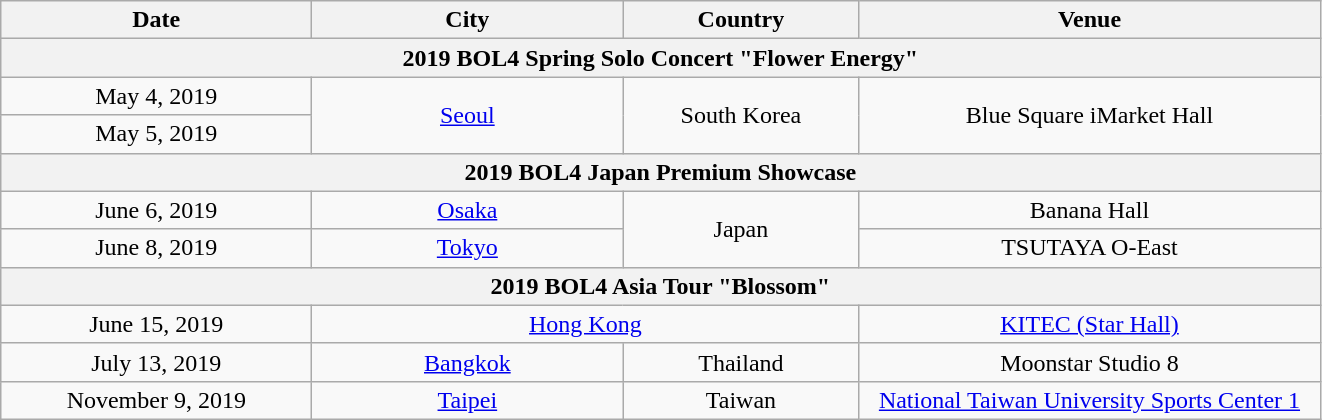<table class="wikitable" style="text-align:center;">
<tr>
<th width="200">Date</th>
<th width="200">City</th>
<th width="150">Country</th>
<th width="300">Venue</th>
</tr>
<tr>
<th colspan="4"><strong>2019 BOL4 Spring Solo Concert "Flower Energy"</strong></th>
</tr>
<tr>
<td>May 4, 2019</td>
<td rowspan="2"><a href='#'>Seoul</a></td>
<td rowspan="2">South Korea</td>
<td rowspan="2">Blue Square iMarket Hall</td>
</tr>
<tr>
<td>May 5, 2019</td>
</tr>
<tr>
<th colspan="4"><strong>2019 BOL4  Japan Premium Showcase</strong></th>
</tr>
<tr>
<td>June 6, 2019</td>
<td><a href='#'>Osaka</a></td>
<td rowspan="2">Japan</td>
<td>Banana Hall</td>
</tr>
<tr>
<td>June 8, 2019</td>
<td><a href='#'>Tokyo</a></td>
<td>TSUTAYA O-East</td>
</tr>
<tr>
<th colspan="4"><strong>2019 BOL4 Asia Tour "Blossom"</strong></th>
</tr>
<tr>
<td>June 15, 2019</td>
<td colspan="2"><a href='#'>Hong Kong</a></td>
<td><a href='#'>KITEC (Star Hall)</a></td>
</tr>
<tr>
<td>July 13, 2019</td>
<td><a href='#'>Bangkok</a></td>
<td>Thailand</td>
<td>Moonstar Studio 8</td>
</tr>
<tr>
<td>November 9, 2019</td>
<td><a href='#'>Taipei</a></td>
<td>Taiwan</td>
<td><a href='#'>National Taiwan University Sports Center 1</a></td>
</tr>
</table>
